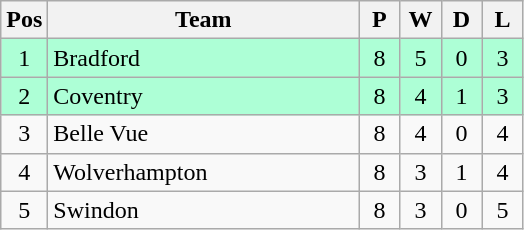<table class="wikitable" style="font-size: 100%">
<tr>
<th width=20>Pos</th>
<th width=200>Team</th>
<th width=20>P</th>
<th width=20>W</th>
<th width=20>D</th>
<th width=20>L</th>
</tr>
<tr align=center style="background: #ADFFD6;">
<td>1</td>
<td align="left">Bradford</td>
<td>8</td>
<td>5</td>
<td>0</td>
<td>3</td>
</tr>
<tr align=center style="background: #ADFFD6;">
<td>2</td>
<td align="left">Coventry</td>
<td>8</td>
<td>4</td>
<td>1</td>
<td>3</td>
</tr>
<tr align=center>
<td>3</td>
<td align="left">Belle Vue</td>
<td>8</td>
<td>4</td>
<td>0</td>
<td>4</td>
</tr>
<tr align=center>
<td>4</td>
<td align="left">Wolverhampton</td>
<td>8</td>
<td>3</td>
<td>1</td>
<td>4</td>
</tr>
<tr align=center>
<td>5</td>
<td align="left">Swindon</td>
<td>8</td>
<td>3</td>
<td>0</td>
<td>5</td>
</tr>
</table>
